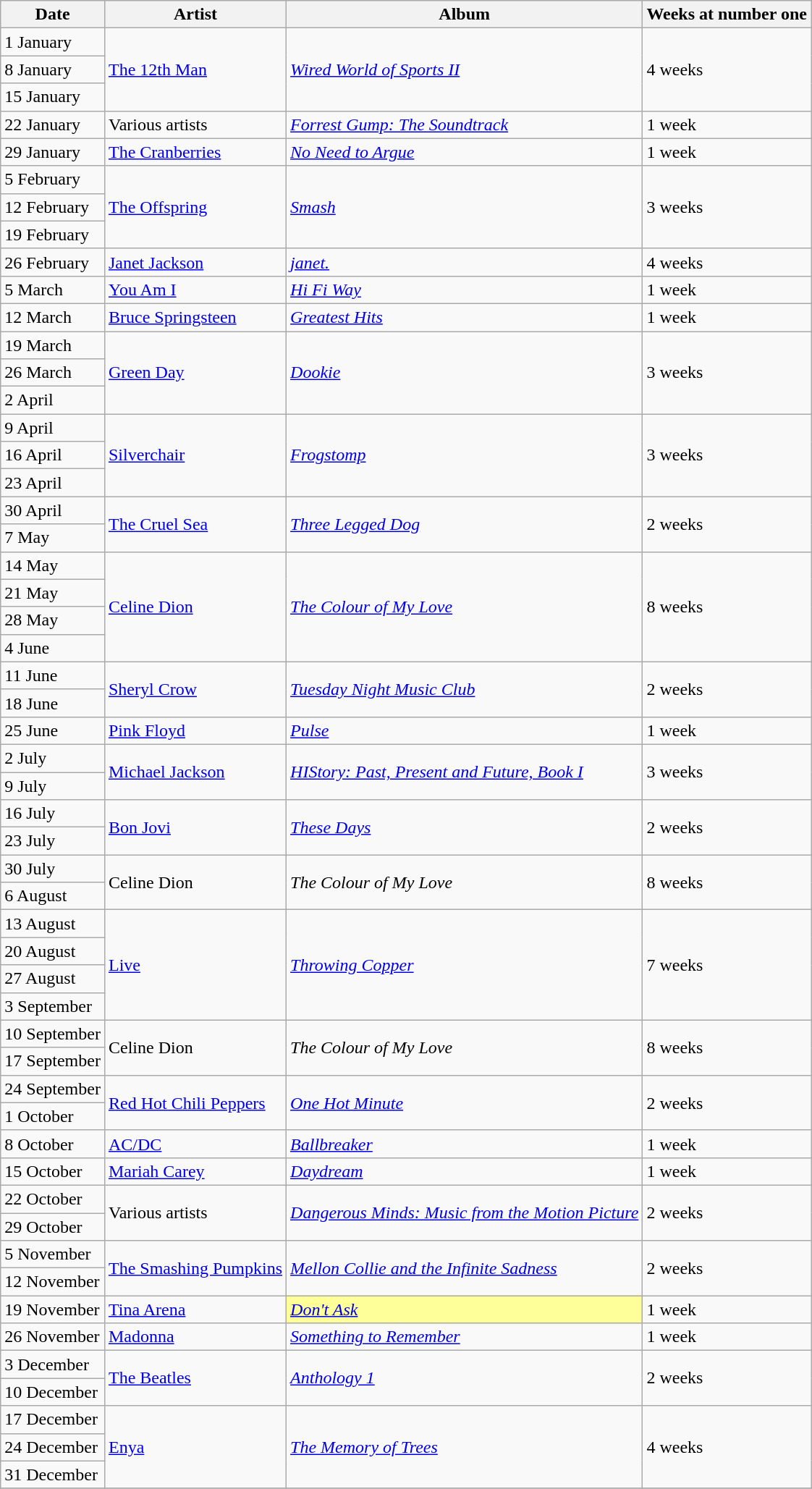<table class="wikitable">
<tr>
<th>Date</th>
<th>Artist</th>
<th>Album</th>
<th>Weeks at number one</th>
</tr>
<tr>
<td>1 January</td>
<td rowspan="3"><a href='#'>The 12th Man</a></td>
<td rowspan="3"><em><a href='#'>Wired World of Sports II</a></em></td>
<td rowspan="3">4 weeks</td>
</tr>
<tr>
<td>8 January</td>
</tr>
<tr>
<td>15 January</td>
</tr>
<tr>
<td>22 January</td>
<td>Various artists</td>
<td><em><a href='#'>Forrest Gump: The Soundtrack</a></em></td>
<td>1 week</td>
</tr>
<tr>
<td>29 January</td>
<td><a href='#'>The Cranberries</a></td>
<td><em><a href='#'>No Need to Argue</a></em></td>
<td>1 week</td>
</tr>
<tr>
<td>5 February</td>
<td rowspan="3"><a href='#'>The Offspring</a></td>
<td rowspan="3"><em><a href='#'>Smash</a></em></td>
<td rowspan="3">3 weeks</td>
</tr>
<tr>
<td>12 February</td>
</tr>
<tr>
<td>19 February</td>
</tr>
<tr>
<td>26 February</td>
<td><a href='#'>Janet Jackson</a></td>
<td><em><a href='#'>janet.</a></em></td>
<td>4 weeks</td>
</tr>
<tr>
<td>5 March</td>
<td><a href='#'>You Am I</a></td>
<td><em><a href='#'>Hi Fi Way</a></em></td>
<td>1 week</td>
</tr>
<tr>
<td>12 March</td>
<td><a href='#'>Bruce Springsteen</a></td>
<td><em><a href='#'>Greatest Hits</a></em></td>
<td>1 week</td>
</tr>
<tr>
<td>19 March</td>
<td rowspan="3"><a href='#'>Green Day</a></td>
<td rowspan="3"><em><a href='#'>Dookie</a></em></td>
<td rowspan="3">3 weeks</td>
</tr>
<tr>
<td>26 March</td>
</tr>
<tr>
<td>2 April</td>
</tr>
<tr>
<td>9 April</td>
<td rowspan="3"><a href='#'>Silverchair</a></td>
<td rowspan="3"><em><a href='#'>Frogstomp</a></em></td>
<td rowspan="3">3 weeks</td>
</tr>
<tr>
<td>16 April</td>
</tr>
<tr>
<td>23 April</td>
</tr>
<tr>
<td>30 April</td>
<td rowspan="2"><a href='#'>The Cruel Sea</a></td>
<td rowspan="2"><em><a href='#'>Three Legged Dog</a></em></td>
<td rowspan="2">2 weeks</td>
</tr>
<tr>
<td>7 May</td>
</tr>
<tr>
<td>14 May</td>
<td rowspan="4"><a href='#'>Celine Dion</a></td>
<td rowspan="4"><em><a href='#'>The Colour of My Love</a></em></td>
<td rowspan="4">8 weeks</td>
</tr>
<tr>
<td>21 May</td>
</tr>
<tr>
<td>28 May</td>
</tr>
<tr>
<td>4 June</td>
</tr>
<tr>
<td>11 June</td>
<td rowspan="2"><a href='#'>Sheryl Crow</a></td>
<td rowspan="2"><em><a href='#'>Tuesday Night Music Club</a></em></td>
<td rowspan="2">2 weeks</td>
</tr>
<tr>
<td>18 June</td>
</tr>
<tr>
<td>25 June</td>
<td><a href='#'>Pink Floyd</a></td>
<td><em><a href='#'>Pulse</a></em></td>
<td>1 week</td>
</tr>
<tr>
<td>2 July</td>
<td rowspan="2"><a href='#'>Michael Jackson</a></td>
<td rowspan="2"><em><a href='#'>HIStory: Past, Present and Future, Book I</a></em></td>
<td rowspan="2">3 weeks</td>
</tr>
<tr>
<td>9 July</td>
</tr>
<tr>
<td>16 July</td>
<td rowspan="2"><a href='#'>Bon Jovi</a></td>
<td rowspan="2"><em><a href='#'>These Days</a></em></td>
<td rowspan="2">2 weeks</td>
</tr>
<tr>
<td>23 July</td>
</tr>
<tr>
<td>30 July</td>
<td rowspan="2">Celine Dion</td>
<td rowspan="2"><em>The Colour of My Love</em></td>
<td rowspan="2">8 weeks</td>
</tr>
<tr>
<td>6 August</td>
</tr>
<tr>
<td>13 August</td>
<td rowspan="4"><a href='#'>Live</a></td>
<td rowspan="4"><em><a href='#'>Throwing Copper</a></em></td>
<td rowspan="4">7 weeks</td>
</tr>
<tr>
<td>20 August</td>
</tr>
<tr>
<td>27 August</td>
</tr>
<tr>
<td>3 September</td>
</tr>
<tr>
<td>10 September</td>
<td rowspan="2">Celine Dion</td>
<td rowspan="2"><em>The Colour of My Love</em></td>
<td rowspan="2">8 weeks</td>
</tr>
<tr>
<td>17 September</td>
</tr>
<tr>
<td>24 September</td>
<td rowspan="2"><a href='#'>Red Hot Chili Peppers</a></td>
<td rowspan="2"><em><a href='#'>One Hot Minute</a></em></td>
<td rowspan="2">2 weeks</td>
</tr>
<tr>
<td>1 October</td>
</tr>
<tr>
<td>8 October</td>
<td><a href='#'>AC/DC</a></td>
<td><em><a href='#'>Ballbreaker</a></em></td>
<td>1 week</td>
</tr>
<tr>
<td>15 October</td>
<td><a href='#'>Mariah Carey</a></td>
<td><em><a href='#'>Daydream</a></em></td>
<td>1 week</td>
</tr>
<tr>
<td>22 October</td>
<td rowspan="2">Various artists</td>
<td rowspan="2"><em><a href='#'>Dangerous Minds: Music from the Motion Picture</a></em></td>
<td rowspan="2">2 weeks</td>
</tr>
<tr>
<td>29 October</td>
</tr>
<tr>
<td>5 November</td>
<td rowspan="2"><a href='#'>The Smashing Pumpkins</a></td>
<td rowspan="2"><em><a href='#'>Mellon Collie and the Infinite Sadness</a></em></td>
<td rowspan="2">2 weeks</td>
</tr>
<tr>
<td>12 November</td>
</tr>
<tr>
<td>19 November</td>
<td><a href='#'>Tina Arena</a></td>
<td bgcolor=#FFFF99><em><a href='#'>Don't Ask</a></em></td>
<td>1 week</td>
</tr>
<tr>
<td>26 November</td>
<td><a href='#'>Madonna</a></td>
<td><em><a href='#'>Something to Remember</a></em></td>
<td>1 week</td>
</tr>
<tr>
<td>3 December</td>
<td rowspan="2"><a href='#'>The Beatles</a></td>
<td rowspan="2"><em><a href='#'>Anthology 1</a></em></td>
<td rowspan="2">2 weeks</td>
</tr>
<tr>
<td>10 December</td>
</tr>
<tr>
<td>17 December</td>
<td rowspan="3"><a href='#'>Enya</a></td>
<td rowspan="3"><em><a href='#'>The Memory of Trees</a></em></td>
<td rowspan="3">4 weeks</td>
</tr>
<tr>
<td>24 December</td>
</tr>
<tr>
<td>31 December</td>
</tr>
<tr>
</tr>
</table>
